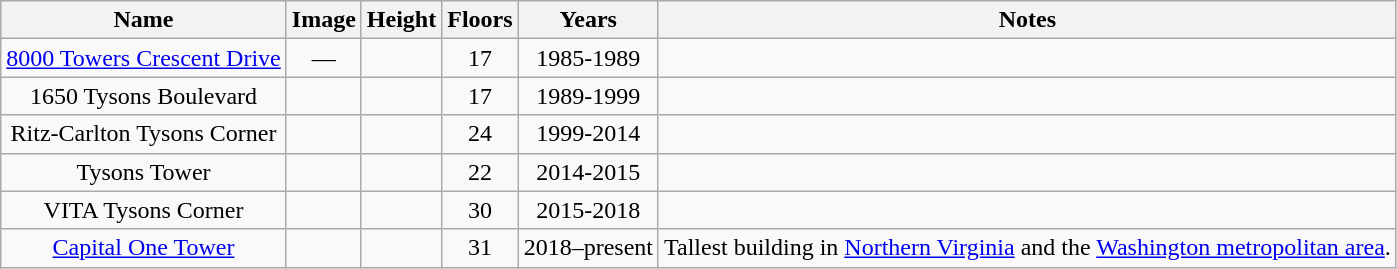<table class="wikitable" style="text-align:center">
<tr>
<th>Name</th>
<th>Image</th>
<th>Height</th>
<th>Floors</th>
<th>Years</th>
<th class="unsortable">Notes</th>
</tr>
<tr>
<td><a href='#'>8000 Towers Crescent Drive</a></td>
<td>—</td>
<td></td>
<td>17</td>
<td>1985-1989</td>
<td align=left></td>
</tr>
<tr>
<td>1650 Tysons Boulevard</td>
<td></td>
<td></td>
<td>17</td>
<td>1989-1999</td>
<td align=left></td>
</tr>
<tr>
<td>Ritz-Carlton Tysons Corner</td>
<td></td>
<td></td>
<td>24</td>
<td>1999-2014</td>
<td align=left></td>
</tr>
<tr>
<td>Tysons Tower</td>
<td></td>
<td></td>
<td>22</td>
<td>2014-2015</td>
<td align=left></td>
</tr>
<tr>
<td>VITA Tysons Corner</td>
<td></td>
<td></td>
<td>30</td>
<td>2015-2018</td>
<td align=left></td>
</tr>
<tr>
<td><a href='#'>Capital One Tower</a></td>
<td></td>
<td></td>
<td>31</td>
<td>2018–present</td>
<td align=left>Tallest building in <a href='#'>Northern Virginia</a> and the <a href='#'>Washington metropolitan area</a>.</td>
</tr>
</table>
